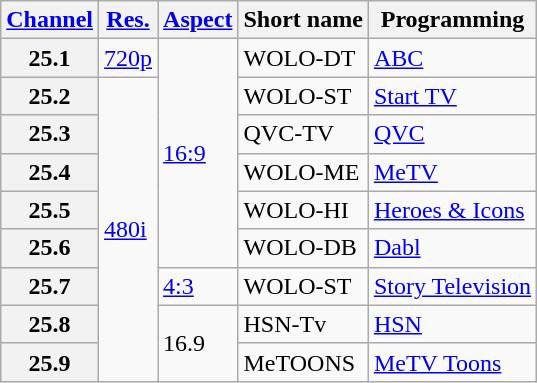<table class="wikitable">
<tr>
<th scope = "col"><a href='#'>Channel</a></th>
<th scope = "col"><a href='#'>Res.</a></th>
<th scope = "col"><a href='#'>Aspect</a></th>
<th scope = "col">Short name</th>
<th scope = "col">Programming</th>
</tr>
<tr>
<th scope = "row">25.1</th>
<td><a href='#'>720p</a></td>
<td rowspan=6><a href='#'>16:9</a></td>
<td>WOLO-DT</td>
<td><a href='#'>ABC</a></td>
</tr>
<tr>
<th scope = "row">25.2</th>
<td rowspan=8><a href='#'>480i</a></td>
<td>WOLO-ST</td>
<td><a href='#'>Start TV</a></td>
</tr>
<tr>
<th scope = "row">25.3</th>
<td>QVC-TV</td>
<td><a href='#'>QVC</a></td>
</tr>
<tr>
<th scope = "row">25.4</th>
<td>WOLO-ME</td>
<td><a href='#'>MeTV</a></td>
</tr>
<tr>
<th scope = "row">25.5</th>
<td>WOLO-HI</td>
<td><a href='#'>Heroes & Icons</a></td>
</tr>
<tr>
<th scope = "row">25.6</th>
<td>WOLO-DB</td>
<td><a href='#'>Dabl</a></td>
</tr>
<tr>
<th scope = "row">25.7</th>
<td><a href='#'>4:3</a></td>
<td>WOLO-ST</td>
<td><a href='#'>Story Television</a></td>
</tr>
<tr>
<th scope = "row">25.8</th>
<td rowspan=2>16.9</td>
<td>HSN-Tv</td>
<td><a href='#'>HSN</a></td>
</tr>
<tr>
<th scope = "row">25.9</th>
<td>MeTOONS</td>
<td><a href='#'>MeTV Toons</a></td>
</tr>
</table>
